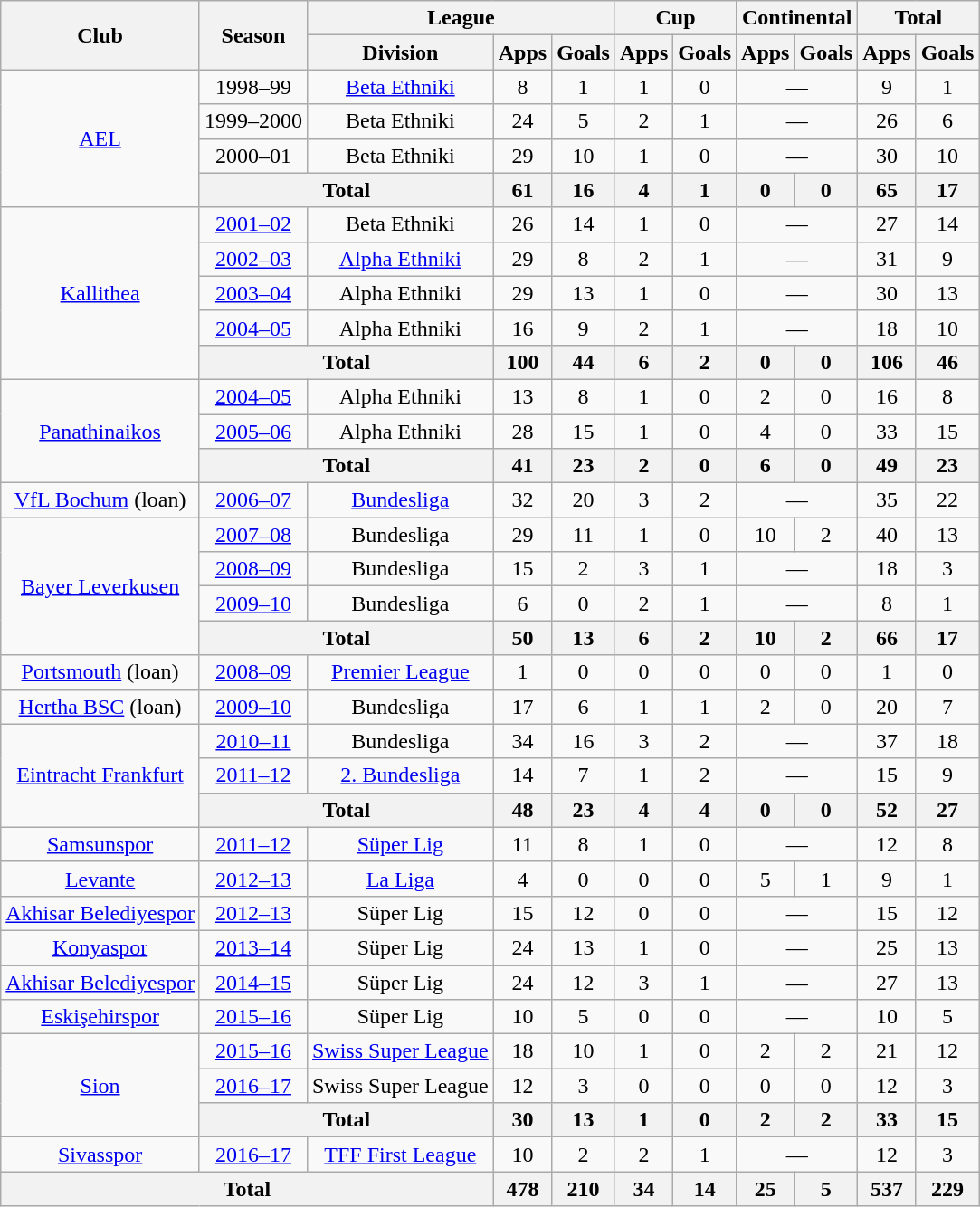<table class="wikitable" style="text-align: center">
<tr>
<th rowspan="2">Club</th>
<th rowspan="2">Season</th>
<th colspan="3">League</th>
<th colspan="2">Cup</th>
<th colspan="2">Continental</th>
<th colspan="2">Total</th>
</tr>
<tr>
<th>Division</th>
<th>Apps</th>
<th>Goals</th>
<th>Apps</th>
<th>Goals</th>
<th>Apps</th>
<th>Goals</th>
<th>Apps</th>
<th>Goals</th>
</tr>
<tr>
<td rowspan="4"><a href='#'>AEL</a></td>
<td>1998–99</td>
<td><a href='#'>Beta Ethniki</a></td>
<td>8</td>
<td>1</td>
<td>1</td>
<td>0</td>
<td colspan="2">—</td>
<td>9</td>
<td>1</td>
</tr>
<tr>
<td>1999–2000</td>
<td>Beta Ethniki</td>
<td>24</td>
<td>5</td>
<td>2</td>
<td>1</td>
<td colspan="2">—</td>
<td>26</td>
<td>6</td>
</tr>
<tr>
<td>2000–01</td>
<td>Beta Ethniki</td>
<td>29</td>
<td>10</td>
<td>1</td>
<td>0</td>
<td colspan="2">—</td>
<td>30</td>
<td>10</td>
</tr>
<tr>
<th colspan="2">Total</th>
<th>61</th>
<th>16</th>
<th>4</th>
<th>1</th>
<th>0</th>
<th>0</th>
<th>65</th>
<th>17</th>
</tr>
<tr>
<td rowspan="5"><a href='#'>Kallithea</a></td>
<td><a href='#'>2001–02</a></td>
<td>Beta Ethniki</td>
<td>26</td>
<td>14</td>
<td>1</td>
<td>0</td>
<td colspan="2">—</td>
<td>27</td>
<td>14</td>
</tr>
<tr>
<td><a href='#'>2002–03</a></td>
<td><a href='#'>Alpha Ethniki</a></td>
<td>29</td>
<td>8</td>
<td>2</td>
<td>1</td>
<td colspan="2">—</td>
<td>31</td>
<td>9</td>
</tr>
<tr>
<td><a href='#'>2003–04</a></td>
<td>Alpha Ethniki</td>
<td>29</td>
<td>13</td>
<td>1</td>
<td>0</td>
<td colspan="2">—</td>
<td>30</td>
<td>13</td>
</tr>
<tr>
<td><a href='#'>2004–05</a></td>
<td>Alpha Ethniki</td>
<td>16</td>
<td>9</td>
<td>2</td>
<td>1</td>
<td colspan="2">—</td>
<td>18</td>
<td>10</td>
</tr>
<tr>
<th colspan="2">Total</th>
<th>100</th>
<th>44</th>
<th>6</th>
<th>2</th>
<th>0</th>
<th>0</th>
<th>106</th>
<th>46</th>
</tr>
<tr>
<td rowspan="3"><a href='#'>Panathinaikos</a></td>
<td><a href='#'>2004–05</a></td>
<td>Alpha Ethniki</td>
<td>13</td>
<td>8</td>
<td>1</td>
<td>0</td>
<td>2</td>
<td>0</td>
<td>16</td>
<td>8</td>
</tr>
<tr>
<td><a href='#'>2005–06</a></td>
<td>Alpha Ethniki</td>
<td>28</td>
<td>15</td>
<td>1</td>
<td>0</td>
<td>4</td>
<td>0</td>
<td>33</td>
<td>15</td>
</tr>
<tr>
<th colspan="2">Total</th>
<th>41</th>
<th>23</th>
<th>2</th>
<th>0</th>
<th>6</th>
<th>0</th>
<th>49</th>
<th>23</th>
</tr>
<tr>
<td><a href='#'>VfL Bochum</a> (loan)</td>
<td><a href='#'>2006–07</a></td>
<td><a href='#'>Bundesliga</a></td>
<td>32</td>
<td>20</td>
<td>3</td>
<td>2</td>
<td colspan="2">—</td>
<td>35</td>
<td>22</td>
</tr>
<tr>
<td rowspan="4"><a href='#'>Bayer Leverkusen</a></td>
<td><a href='#'>2007–08</a></td>
<td>Bundesliga</td>
<td>29</td>
<td>11</td>
<td>1</td>
<td>0</td>
<td>10</td>
<td>2</td>
<td>40</td>
<td>13</td>
</tr>
<tr>
<td><a href='#'>2008–09</a></td>
<td>Bundesliga</td>
<td>15</td>
<td>2</td>
<td>3</td>
<td>1</td>
<td colspan="2">—</td>
<td>18</td>
<td>3</td>
</tr>
<tr>
<td><a href='#'>2009–10</a></td>
<td>Bundesliga</td>
<td>6</td>
<td>0</td>
<td>2</td>
<td>1</td>
<td colspan="2">—</td>
<td>8</td>
<td>1</td>
</tr>
<tr>
<th colspan="2">Total</th>
<th>50</th>
<th>13</th>
<th>6</th>
<th>2</th>
<th>10</th>
<th>2</th>
<th>66</th>
<th>17</th>
</tr>
<tr>
<td><a href='#'>Portsmouth</a> (loan)</td>
<td><a href='#'>2008–09</a></td>
<td><a href='#'>Premier League</a></td>
<td>1</td>
<td>0</td>
<td>0</td>
<td>0</td>
<td>0</td>
<td>0</td>
<td>1</td>
<td>0</td>
</tr>
<tr>
<td><a href='#'>Hertha BSC</a> (loan)</td>
<td><a href='#'>2009–10</a></td>
<td>Bundesliga</td>
<td>17</td>
<td>6</td>
<td>1</td>
<td>1</td>
<td>2</td>
<td>0</td>
<td>20</td>
<td>7</td>
</tr>
<tr>
<td rowspan="3"><a href='#'>Eintracht Frankfurt</a></td>
<td><a href='#'>2010–11</a></td>
<td>Bundesliga</td>
<td>34</td>
<td>16</td>
<td>3</td>
<td>2</td>
<td colspan="2">—</td>
<td>37</td>
<td>18</td>
</tr>
<tr>
<td><a href='#'>2011–12</a></td>
<td><a href='#'>2. Bundesliga</a></td>
<td>14</td>
<td>7</td>
<td>1</td>
<td>2</td>
<td colspan="2">—</td>
<td>15</td>
<td>9</td>
</tr>
<tr>
<th colspan="2">Total</th>
<th>48</th>
<th>23</th>
<th>4</th>
<th>4</th>
<th>0</th>
<th>0</th>
<th>52</th>
<th>27</th>
</tr>
<tr>
<td><a href='#'>Samsunspor</a></td>
<td><a href='#'>2011–12</a></td>
<td><a href='#'>Süper Lig</a></td>
<td>11</td>
<td>8</td>
<td>1</td>
<td>0</td>
<td colspan="2">—</td>
<td>12</td>
<td>8</td>
</tr>
<tr>
<td><a href='#'>Levante</a></td>
<td><a href='#'>2012–13</a></td>
<td><a href='#'>La Liga</a></td>
<td>4</td>
<td>0</td>
<td>0</td>
<td>0</td>
<td>5</td>
<td>1</td>
<td>9</td>
<td>1</td>
</tr>
<tr>
<td><a href='#'>Akhisar Belediyespor</a></td>
<td><a href='#'>2012–13</a></td>
<td>Süper Lig</td>
<td>15</td>
<td>12</td>
<td>0</td>
<td>0</td>
<td colspan="2">—</td>
<td>15</td>
<td>12</td>
</tr>
<tr>
<td><a href='#'>Konyaspor</a></td>
<td><a href='#'>2013–14</a></td>
<td>Süper Lig</td>
<td>24</td>
<td>13</td>
<td>1</td>
<td>0</td>
<td colspan="2">—</td>
<td>25</td>
<td>13</td>
</tr>
<tr>
<td><a href='#'>Akhisar Belediyespor</a></td>
<td><a href='#'>2014–15</a></td>
<td>Süper Lig</td>
<td>24</td>
<td>12</td>
<td>3</td>
<td>1</td>
<td colspan="2">—</td>
<td>27</td>
<td>13</td>
</tr>
<tr>
<td><a href='#'>Eskişehirspor</a></td>
<td><a href='#'>2015–16</a></td>
<td>Süper Lig</td>
<td>10</td>
<td>5</td>
<td>0</td>
<td>0</td>
<td colspan="2">—</td>
<td>10</td>
<td>5</td>
</tr>
<tr>
<td rowspan="3"><a href='#'>Sion</a></td>
<td><a href='#'>2015–16</a></td>
<td><a href='#'>Swiss Super League</a></td>
<td>18</td>
<td>10</td>
<td>1</td>
<td>0</td>
<td>2</td>
<td>2</td>
<td>21</td>
<td>12</td>
</tr>
<tr>
<td><a href='#'>2016–17</a></td>
<td>Swiss Super League</td>
<td>12</td>
<td>3</td>
<td>0</td>
<td>0</td>
<td>0</td>
<td>0</td>
<td>12</td>
<td>3</td>
</tr>
<tr>
<th colspan="2">Total</th>
<th>30</th>
<th>13</th>
<th>1</th>
<th>0</th>
<th>2</th>
<th>2</th>
<th>33</th>
<th>15</th>
</tr>
<tr>
<td><a href='#'>Sivasspor</a></td>
<td><a href='#'>2016–17</a></td>
<td><a href='#'>TFF First League</a></td>
<td>10</td>
<td>2</td>
<td>2</td>
<td>1</td>
<td colspan="2">—</td>
<td>12</td>
<td>3</td>
</tr>
<tr>
<th colspan="3">Total</th>
<th>478</th>
<th>210</th>
<th>34</th>
<th>14</th>
<th>25</th>
<th>5</th>
<th>537</th>
<th>229</th>
</tr>
</table>
